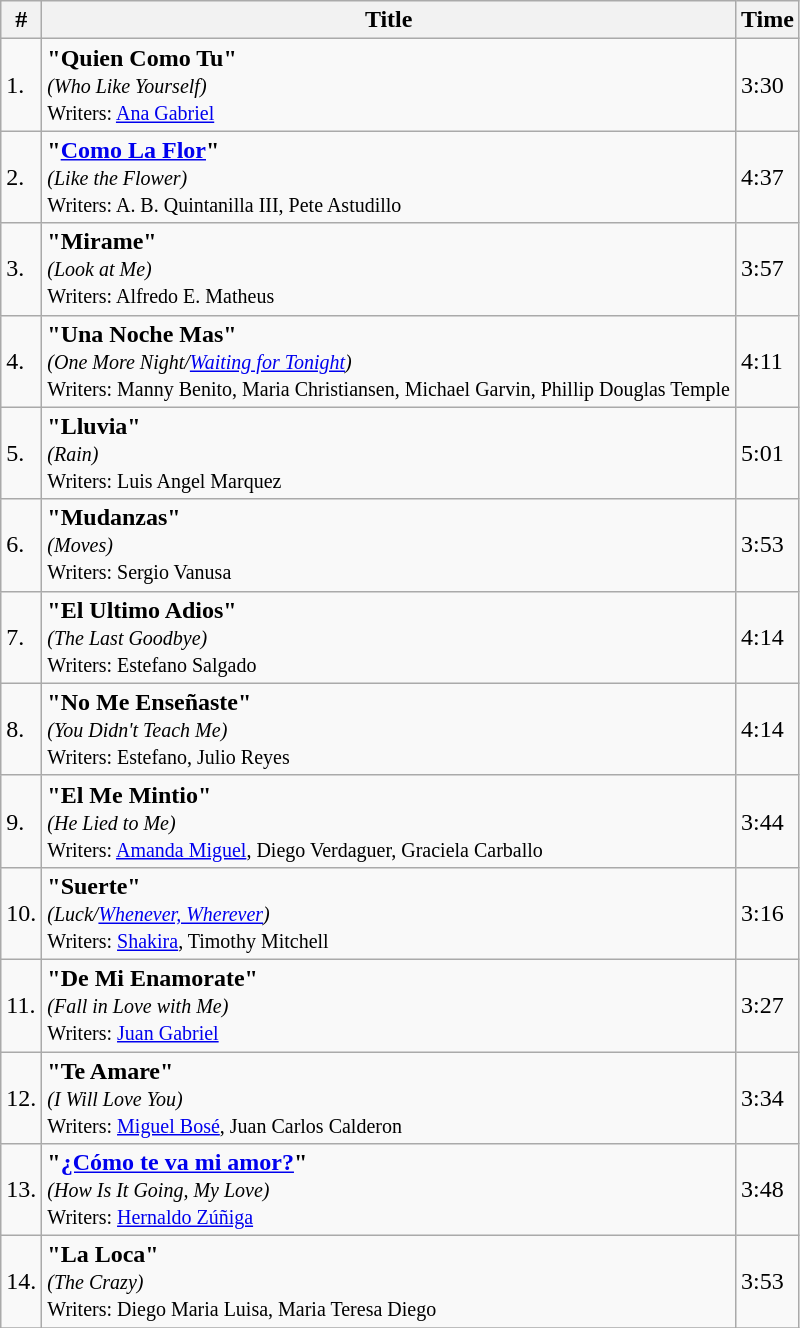<table class="wikitable">
<tr>
<th>#</th>
<th>Title</th>
<th>Time</th>
</tr>
<tr>
<td>1.</td>
<td><strong>"Quien Como Tu"</strong> <br><small><em>(Who Like Yourself)</em> <br>Writers: <a href='#'>Ana Gabriel</a></small></td>
<td>3:30</td>
</tr>
<tr>
<td>2.</td>
<td><strong>"<a href='#'>Como La Flor</a>"</strong><br><small><em>(Like the Flower)</em> <br>Writers: A. B. Quintanilla III, Pete Astudillo</small></td>
<td>4:37</td>
</tr>
<tr>
<td>3.</td>
<td><strong>"Mirame"</strong><br><small><em>(Look at Me)</em> <br>Writers: Alfredo E. Matheus</small></td>
<td>3:57</td>
</tr>
<tr>
<td>4.</td>
<td><strong>"Una Noche Mas"</strong><br><small><em>(One More Night/<a href='#'>Waiting for Tonight</a>)</em> <br>Writers: Manny Benito, Maria Christiansen, Michael Garvin, Phillip Douglas Temple</small></td>
<td>4:11</td>
</tr>
<tr>
<td>5.</td>
<td><strong>"Lluvia"</strong><br><small><em>(Rain)</em> <br>Writers: Luis Angel Marquez</small></td>
<td>5:01</td>
</tr>
<tr>
<td>6.</td>
<td><strong>"Mudanzas"</strong><br><small><em>(Moves)</em> <br>Writers: Sergio Vanusa</small></td>
<td>3:53</td>
</tr>
<tr>
<td>7.</td>
<td><strong>"El Ultimo Adios"</strong><br><small><em>(The Last Goodbye)</em> <br>Writers: Estefano Salgado</small></td>
<td>4:14</td>
</tr>
<tr>
<td>8.</td>
<td><strong>"No Me Enseñaste"</strong><br><small><em>(You Didn't Teach Me)</em> <br>Writers: Estefano, Julio Reyes</small></td>
<td>4:14</td>
</tr>
<tr>
<td>9.</td>
<td><strong>"El Me Mintio"</strong><br><small><em>(He Lied to Me)</em> <br>Writers: <a href='#'>Amanda Miguel</a>, Diego Verdaguer, Graciela Carballo</small></td>
<td>3:44</td>
</tr>
<tr>
<td>10.</td>
<td><strong>"Suerte"</strong> <br><small> <em>(Luck/<a href='#'>Whenever, Wherever</a>)</em> <br>Writers: <a href='#'>Shakira</a>, Timothy Mitchell</small></td>
<td>3:16</td>
</tr>
<tr>
<td>11.</td>
<td><strong>"De Mi Enamorate"</strong> <br><small> <em>(Fall in Love with Me)</em> <br>Writers: <a href='#'>Juan Gabriel</a></small></td>
<td>3:27</td>
</tr>
<tr>
<td>12.</td>
<td><strong>"Te Amare"</strong> <br><small> <em>(I Will Love You)</em> <br>Writers: <a href='#'>Miguel Bosé</a>, Juan Carlos Calderon</small></td>
<td>3:34</td>
</tr>
<tr>
<td>13.</td>
<td><strong>"<a href='#'>¿Cómo te va mi amor?</a>"</strong> <br><small> <em>(How Is It Going, My Love)</em> <br>Writers: <a href='#'>Hernaldo Zúñiga</a></small></td>
<td>3:48</td>
</tr>
<tr>
<td>14.</td>
<td><strong>"La Loca"</strong> <br><small> <em>(The Crazy)</em> <br>Writers: Diego Maria Luisa, Maria Teresa Diego</small></td>
<td>3:53</td>
</tr>
<tr>
</tr>
</table>
